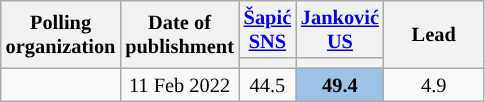<table class="wikitable" style="text-align:center; font-size:85%; line-height:16px; margin-bottom:0">
<tr>
<th rowspan="2" style="width:60px">Polling organization</th>
<th rowspan="2" style="width:60px">Date of publishment</th>
<th><a href='#'>Šapić</a><br><a href='#'>SNS</a></th>
<th><a href='#'>Janković</a><br><a href='#'>US</a></th>
<th rowspan="2" style="width:60px">Lead</th>
</tr>
<tr>
<th style="background:"></th>
<th style="background:"></th>
</tr>
<tr>
<td></td>
<td>11 Feb 2022</td>
<td>44.5</td>
<td style="background:#9dc2e8"><strong>49.4</strong></td>
<td style="background:">4.9</td>
</tr>
</table>
